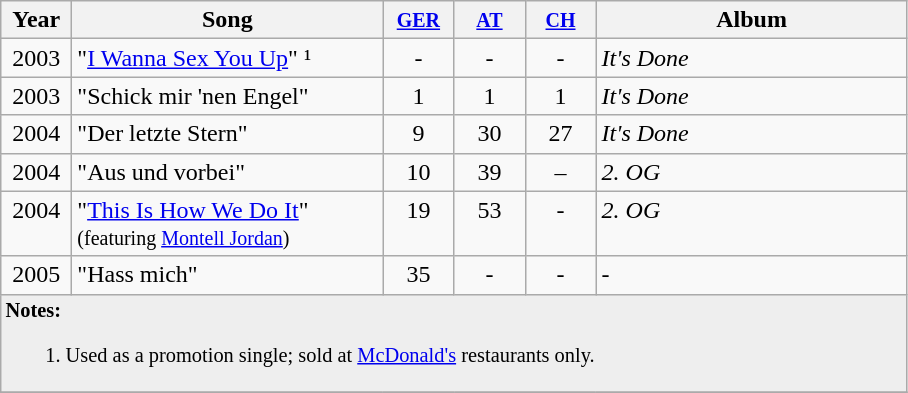<table class="wikitable">
<tr>
<th align="center" valign="top" width="40">Year</th>
<th align="left" valign="top" width="200">Song</th>
<th align="center" valign="top" width="40"><small><a href='#'>GER</a></small></th>
<th align="center" valign="top" width="40"><small><a href='#'>AT</a></small></th>
<th align="center" valign="top" width="40"><small><a href='#'>CH</a></small></th>
<th align="left" valign="top" width="200">Album</th>
</tr>
<tr>
<td align="center" valign="top">2003</td>
<td align="left" valign="top">"<a href='#'>I Wanna Sex You Up</a>" ¹</td>
<td align="center" valign="top">-</td>
<td align="center" valign="top">-</td>
<td align="center" valign="top">-</td>
<td align="left" valign="top"><em>It's Done</em></td>
</tr>
<tr>
<td align="center" valign="top">2003</td>
<td align="left" valign="top">"Schick mir 'nen Engel"</td>
<td align="center" valign="top">1</td>
<td align="center" valign="top">1</td>
<td align="center" valign="top">1</td>
<td align="left" valign="top"><em>It's Done</em></td>
</tr>
<tr>
<td align="center" valign="top">2004</td>
<td align="left" valign="top">"Der letzte Stern"</td>
<td align="center" valign="top">9</td>
<td align="center" valign="top">30</td>
<td align="center" valign="top">27</td>
<td align="left" valign="top"><em>It's Done</em></td>
</tr>
<tr>
<td align="center" valign="top">2004</td>
<td align="left" valign="top">"Aus und vorbei"</td>
<td align="center" valign="top">10</td>
<td align="center" valign="top">39</td>
<td align="center" valign="top">–</td>
<td align="left" valign="top"><em>2. OG</em></td>
</tr>
<tr>
<td align="center" valign="top">2004</td>
<td align="left" valign="top">"<a href='#'>This Is How We Do It</a>"<small>(featuring <a href='#'>Montell Jordan</a>)</small></td>
<td align="center" valign="top">19</td>
<td align="center" valign="top">53</td>
<td align="center" valign="top">-</td>
<td align="left" valign="top"><em>2. OG</em></td>
</tr>
<tr>
<td align="center" valign="top">2005</td>
<td align="left" valign="top">"Hass mich"</td>
<td align="center" valign="top">35</td>
<td align="center" valign="top">-</td>
<td align="center" valign="top">-</td>
<td align="left" valign="top">-</td>
</tr>
<tr>
<td colspan=7 style="font-size:85%" bgcolor=#EEEEEE><strong>Notes:</strong><br><ol><li>Used as a promotion single; sold at <a href='#'>McDonald's</a> restaurants only.</li></ol></td>
</tr>
<tr>
</tr>
</table>
